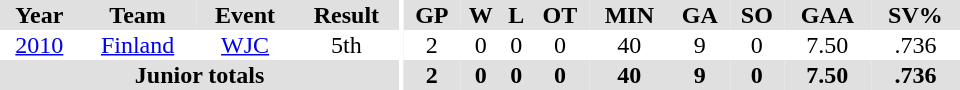<table border="0" cellpadding="1" cellspacing="0" ID="Table3" style="text-align:center; width:40em">
<tr ALIGN="center" bgcolor="#e0e0e0">
<th>Year</th>
<th>Team</th>
<th>Event</th>
<th>Result</th>
<th rowspan="99" bgcolor="#ffffff"></th>
<th>GP</th>
<th>W</th>
<th>L</th>
<th>OT</th>
<th>MIN</th>
<th>GA</th>
<th>SO</th>
<th>GAA</th>
<th>SV%</th>
</tr>
<tr ALIGN="center">
<td><a href='#'>2010</a></td>
<td><a href='#'>Finland</a></td>
<td><a href='#'>WJC</a></td>
<td>5th</td>
<td>2</td>
<td>0</td>
<td>0</td>
<td>0</td>
<td>40</td>
<td>9</td>
<td>0</td>
<td>7.50</td>
<td>.736</td>
</tr>
<tr ALIGN="center" bgcolor="#e0e0e0">
<th colspan=4>Junior totals</th>
<th>2</th>
<th>0</th>
<th>0</th>
<th>0</th>
<th>40</th>
<th>9</th>
<th>0</th>
<th>7.50</th>
<th>.736</th>
</tr>
</table>
